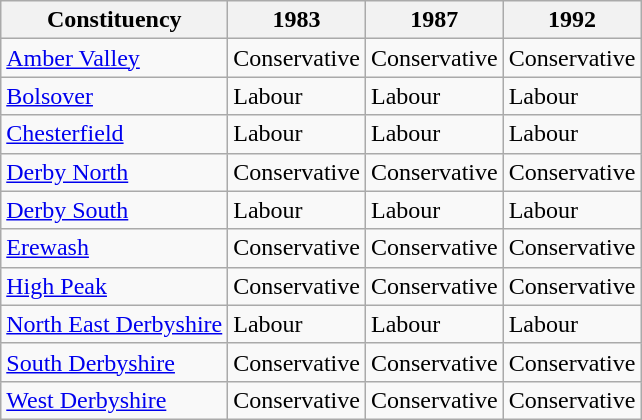<table class="wikitable">
<tr>
<th>Constituency</th>
<th>1983</th>
<th>1987</th>
<th>1992</th>
</tr>
<tr>
<td><a href='#'>Amber Valley</a></td>
<td bgcolor=>Conservative</td>
<td bgcolor=>Conservative</td>
<td bgcolor=>Conservative</td>
</tr>
<tr>
<td><a href='#'>Bolsover</a></td>
<td bgcolor=>Labour</td>
<td bgcolor=>Labour</td>
<td bgcolor=>Labour</td>
</tr>
<tr>
<td><a href='#'>Chesterfield</a></td>
<td bgcolor=>Labour</td>
<td bgcolor=>Labour</td>
<td bgcolor=>Labour</td>
</tr>
<tr>
<td><a href='#'>Derby North</a></td>
<td bgcolor=>Conservative</td>
<td bgcolor=>Conservative</td>
<td bgcolor=>Conservative</td>
</tr>
<tr>
<td><a href='#'>Derby South</a></td>
<td bgcolor=>Labour</td>
<td bgcolor=>Labour</td>
<td bgcolor=>Labour</td>
</tr>
<tr>
<td><a href='#'>Erewash</a></td>
<td bgcolor=>Conservative</td>
<td bgcolor=>Conservative</td>
<td bgcolor=>Conservative</td>
</tr>
<tr>
<td><a href='#'>High Peak</a></td>
<td bgcolor=>Conservative</td>
<td bgcolor=>Conservative</td>
<td bgcolor=>Conservative</td>
</tr>
<tr>
<td><a href='#'>North East Derbyshire</a></td>
<td bgcolor=>Labour</td>
<td bgcolor=>Labour</td>
<td bgcolor=>Labour</td>
</tr>
<tr>
<td><a href='#'>South Derbyshire</a></td>
<td bgcolor=>Conservative</td>
<td bgcolor=>Conservative</td>
<td bgcolor=>Conservative</td>
</tr>
<tr>
<td><a href='#'>West Derbyshire</a></td>
<td bgcolor=>Conservative</td>
<td bgcolor=>Conservative</td>
<td bgcolor=>Conservative</td>
</tr>
</table>
